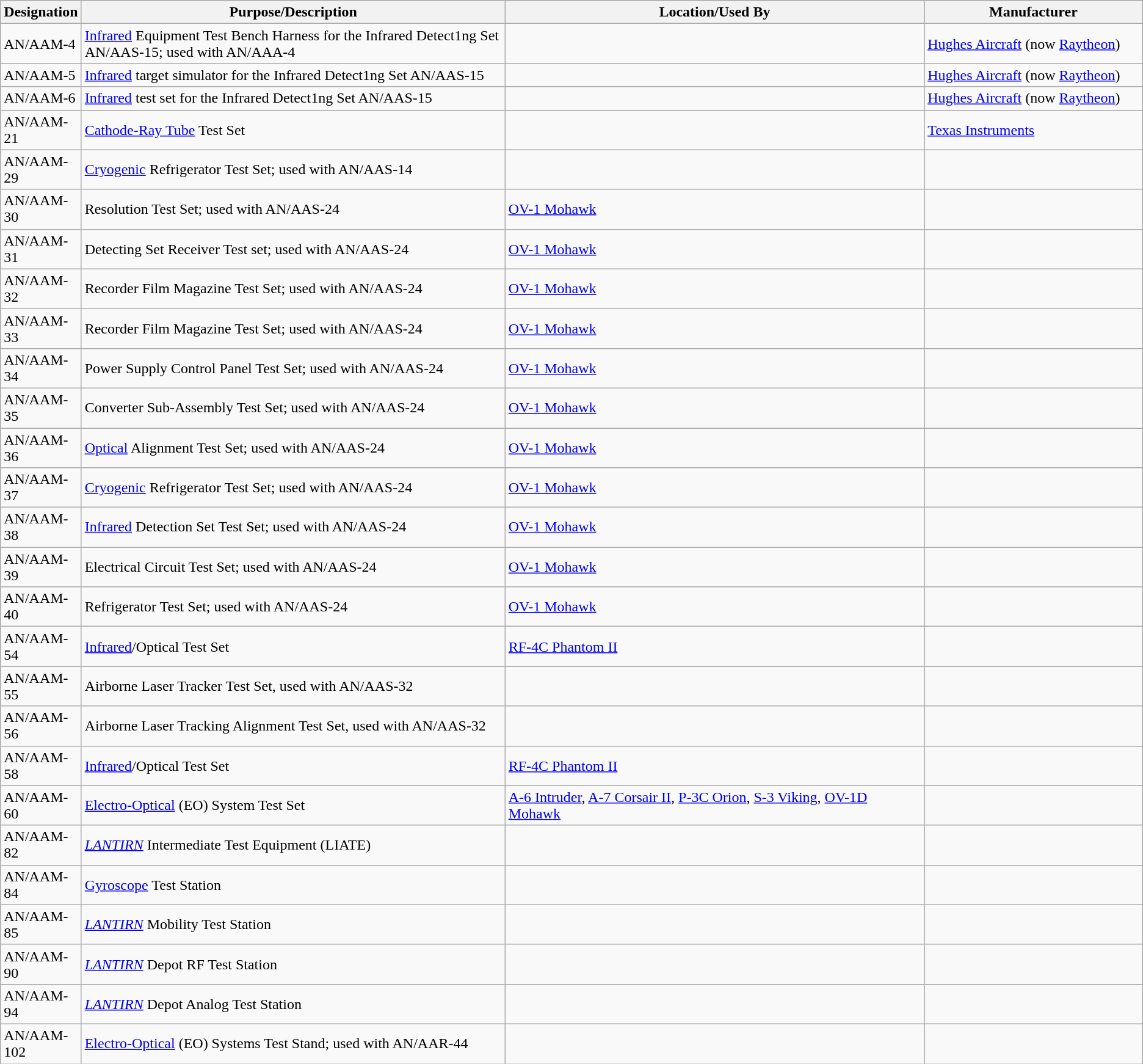<table class="wikitable sortable">
<tr>
<th scope="col">Designation</th>
<th scope="col" style="width: 500px;">Purpose/Description</th>
<th scope="col" style="width: 500px;">Location/Used By</th>
<th scope="col" style="width: 250px;">Manufacturer</th>
</tr>
<tr>
<td>AN/AAM-4</td>
<td><a href='#'>Infrared</a> Equipment Test Bench Harness for the Infrared Detect1ng Set AN/AAS-15; used with AN/AAA-4</td>
<td></td>
<td><a href='#'>Hughes Aircraft</a> (now <a href='#'>Raytheon</a>)</td>
</tr>
<tr>
<td>AN/AAM-5</td>
<td><a href='#'>Infrared</a> target simulator for the Infrared Detect1ng Set AN/AAS-15</td>
<td></td>
<td><a href='#'>Hughes Aircraft</a> (now <a href='#'>Raytheon</a>)</td>
</tr>
<tr>
<td>AN/AAM-6</td>
<td><a href='#'>Infrared</a> test set for the Infrared Detect1ng Set AN/AAS-15</td>
<td></td>
<td><a href='#'>Hughes Aircraft</a> (now <a href='#'>Raytheon</a>)</td>
</tr>
<tr>
<td>AN/AAM-21</td>
<td><a href='#'>Cathode-Ray Tube</a> Test Set</td>
<td></td>
<td><a href='#'>Texas Instruments</a></td>
</tr>
<tr>
<td>AN/AAM-29</td>
<td><a href='#'>Cryogenic</a> Refrigerator Test Set; used with AN/AAS-14</td>
<td></td>
<td></td>
</tr>
<tr>
<td>AN/AAM-30</td>
<td>Resolution Test Set; used with AN/AAS-24</td>
<td><a href='#'>OV-1 Mohawk</a></td>
<td></td>
</tr>
<tr>
<td>AN/AAM-31</td>
<td>Detecting Set Receiver Test set; used with AN/AAS-24</td>
<td><a href='#'>OV-1 Mohawk</a></td>
<td></td>
</tr>
<tr>
<td>AN/AAM-32</td>
<td>Recorder Film Magazine Test Set; used with AN/AAS-24</td>
<td><a href='#'>OV-1 Mohawk</a></td>
<td></td>
</tr>
<tr>
<td>AN/AAM-33</td>
<td>Recorder Film Magazine Test Set; used with AN/AAS-24</td>
<td><a href='#'>OV-1 Mohawk</a></td>
<td></td>
</tr>
<tr>
<td>AN/AAM-34</td>
<td>Power Supply Control Panel Test Set; used with AN/AAS-24</td>
<td><a href='#'>OV-1 Mohawk</a></td>
<td></td>
</tr>
<tr>
<td>AN/AAM-35</td>
<td>Converter Sub-Assembly Test Set; used with AN/AAS-24</td>
<td><a href='#'>OV-1 Mohawk</a></td>
<td></td>
</tr>
<tr>
<td>AN/AAM-36</td>
<td><a href='#'>Optical</a> Alignment Test Set; used with AN/AAS-24</td>
<td><a href='#'>OV-1 Mohawk</a></td>
<td></td>
</tr>
<tr>
<td>AN/AAM-37</td>
<td><a href='#'>Cryogenic</a> Refrigerator Test Set; used with AN/AAS-24</td>
<td><a href='#'>OV-1 Mohawk</a></td>
<td></td>
</tr>
<tr>
<td>AN/AAM-38</td>
<td><a href='#'>Infrared</a> Detection Set Test Set; used with AN/AAS-24</td>
<td><a href='#'>OV-1 Mohawk</a></td>
<td></td>
</tr>
<tr>
<td>AN/AAM-39</td>
<td>Electrical Circuit Test Set; used with AN/AAS-24</td>
<td><a href='#'>OV-1 Mohawk</a></td>
<td></td>
</tr>
<tr>
<td>AN/AAM-40</td>
<td>Refrigerator Test Set; used with AN/AAS-24</td>
<td><a href='#'>OV-1 Mohawk</a></td>
<td></td>
</tr>
<tr>
<td>AN/AAM-54</td>
<td><a href='#'>Infrared</a>/Optical Test Set</td>
<td><a href='#'>RF-4C Phantom II</a></td>
<td></td>
</tr>
<tr>
<td>AN/AAM-55</td>
<td>Airborne Laser Tracker Test Set, used with AN/AAS-32</td>
<td></td>
<td></td>
</tr>
<tr>
<td>AN/AAM-56</td>
<td>Airborne Laser Tracking Alignment Test Set, used with AN/AAS-32</td>
<td></td>
<td></td>
</tr>
<tr>
<td>AN/AAM-58</td>
<td><a href='#'>Infrared</a>/Optical Test Set</td>
<td><a href='#'>RF-4C Phantom II</a></td>
<td></td>
</tr>
<tr>
<td>AN/AAM-60</td>
<td><a href='#'>Electro-Optical</a> (EO) System Test Set</td>
<td><a href='#'>A-6 Intruder</a>, <a href='#'>A-7 Corsair II</a>, <a href='#'>P-3C Orion</a>, <a href='#'>S-3 Viking</a>, <a href='#'>OV-1D Mohawk</a></td>
<td></td>
</tr>
<tr>
<td>AN/AAM-82</td>
<td><em><a href='#'>LANTIRN</a></em> Intermediate Test Equipment (LIATE)</td>
<td></td>
<td></td>
</tr>
<tr>
<td>AN/AAM-84</td>
<td><a href='#'>Gyroscope</a> Test Station</td>
<td></td>
<td></td>
</tr>
<tr>
<td>AN/AAM-85</td>
<td><em><a href='#'>LANTIRN</a></em> Mobility Test Station</td>
<td></td>
<td></td>
</tr>
<tr>
<td>AN/AAM-90</td>
<td><em><a href='#'>LANTIRN</a></em> Depot RF Test Station</td>
<td></td>
<td></td>
</tr>
<tr>
<td>AN/AAM-94</td>
<td><em><a href='#'>LANTIRN</a></em> Depot Analog Test Station</td>
<td></td>
<td></td>
</tr>
<tr>
<td>AN/AAM-102</td>
<td><a href='#'>Electro-Optical</a> (EO) Systems Test Stand; used with AN/AAR-44</td>
<td></td>
<td></td>
</tr>
</table>
